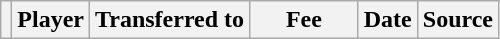<table class="wikitable plainrowheaders sortable">
<tr>
<th></th>
<th scope="col">Player</th>
<th>Transferred to</th>
<th style="width: 65px;">Fee</th>
<th scope="col">Date</th>
<th scope="col">Source</th>
</tr>
</table>
